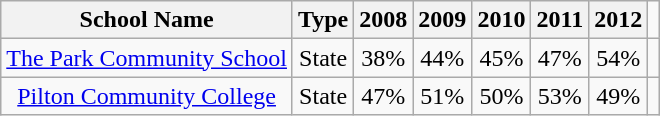<table class="wikitable" style="text-align:center">
<tr>
<th>School Name</th>
<th>Type</th>
<th>2008</th>
<th>2009</th>
<th>2010</th>
<th>2011</th>
<th>2012</th>
</tr>
<tr>
<td><a href='#'>The Park Community School</a></td>
<td>State</td>
<td>38%</td>
<td>44%</td>
<td>45%</td>
<td>47%</td>
<td>54%</td>
<td></td>
</tr>
<tr>
<td><a href='#'>Pilton Community College</a></td>
<td>State</td>
<td>47%</td>
<td>51%</td>
<td>50%</td>
<td>53%</td>
<td>49%</td>
<td></td>
</tr>
</table>
